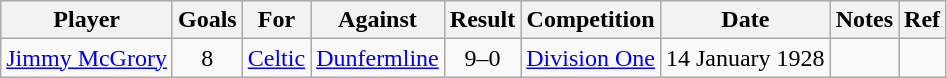<table class="wikitable" style="text-align:center;">
<tr>
<th>Player</th>
<th>Goals</th>
<th>For</th>
<th>Against</th>
<th>Result</th>
<th>Competition</th>
<th>Date</th>
<th>Notes</th>
<th>Ref</th>
</tr>
<tr>
<td align="left"><a href='#'>Jimmy McGrory</a></td>
<td>8</td>
<td><a href='#'>Celtic</a></td>
<td><a href='#'>Dunfermline</a></td>
<td>9–0</td>
<td><a href='#'>Division One</a></td>
<td>14 January 1928</td>
<td></td>
<td></td>
</tr>
</table>
